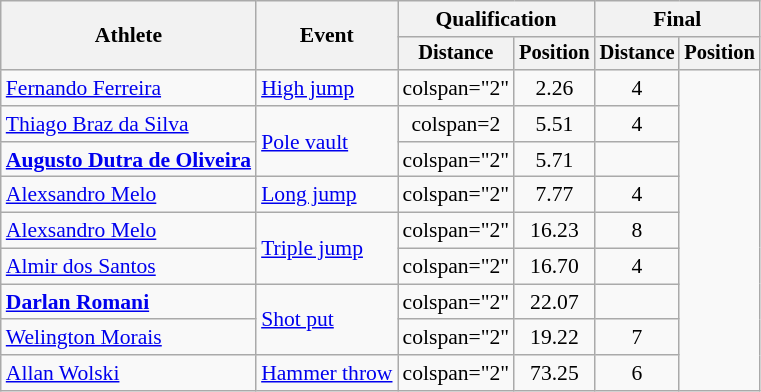<table class=wikitable style="font-size:90%">
<tr>
<th rowspan="2">Athlete</th>
<th rowspan="2">Event</th>
<th colspan="2">Qualification</th>
<th colspan="2">Final</th>
</tr>
<tr style="font-size:95%">
<th>Distance</th>
<th>Position</th>
<th>Distance</th>
<th>Position</th>
</tr>
<tr align=center>
<td align=left><a href='#'>Fernando Ferreira</a></td>
<td align=left rowspan=1><a href='#'>High jump</a></td>
<td>colspan="2" </td>
<td>2.26</td>
<td>4</td>
</tr>
<tr align=center>
<td align=left><a href='#'>Thiago Braz da Silva</a></td>
<td align=left rowspan=2><a href='#'>Pole vault</a></td>
<td>colspan=2 </td>
<td>5.51</td>
<td>4</td>
</tr>
<tr align=center>
<td align=left><strong><a href='#'>Augusto Dutra de Oliveira</a></strong></td>
<td>colspan="2" </td>
<td>5.71</td>
<td></td>
</tr>
<tr align=center>
<td align=left><a href='#'>Alexsandro Melo</a></td>
<td align=left rowspan=1><a href='#'>Long jump</a></td>
<td>colspan="2" </td>
<td>7.77</td>
<td>4</td>
</tr>
<tr align=center>
<td align=left><a href='#'>Alexsandro Melo</a></td>
<td align=left rowspan=2><a href='#'>Triple jump</a></td>
<td>colspan="2" </td>
<td>16.23</td>
<td>8</td>
</tr>
<tr align=center>
<td align=left><a href='#'>Almir dos Santos</a></td>
<td>colspan="2" </td>
<td>16.70</td>
<td>4</td>
</tr>
<tr align=center>
<td align=left><strong><a href='#'>Darlan Romani</a></strong></td>
<td align=left rowspan=2><a href='#'>Shot put</a></td>
<td>colspan="2" </td>
<td>22.07</td>
<td></td>
</tr>
<tr align=center>
<td align=left><a href='#'>Welington Morais</a></td>
<td>colspan="2" </td>
<td>19.22</td>
<td>7</td>
</tr>
<tr align=center>
<td align=left><a href='#'>Allan Wolski</a></td>
<td align=left rowspan=1><a href='#'>Hammer throw</a></td>
<td>colspan="2" </td>
<td>73.25</td>
<td>6</td>
</tr>
</table>
